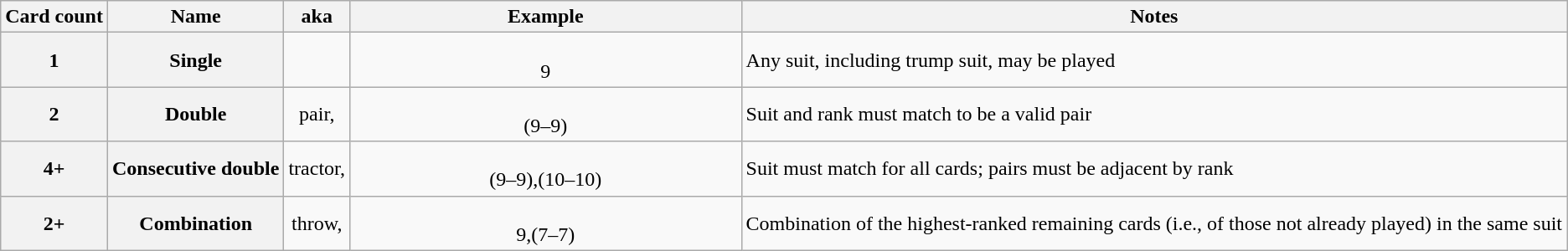<table class="wikitable" style="font-size:100%;text-align:center;">
<tr>
<th>Card count</th>
<th>Name</th>
<th>aka</th>
<th style="width:25%;">Example</th>
<th>Notes</th>
</tr>
<tr>
<th>1</th>
<th>Single</th>
<td></td>
<td><br>9</td>
<td style="text-align:left;">Any suit, including trump suit, may be played</td>
</tr>
<tr>
<th>2</th>
<th>Double</th>
<td>pair, </td>
<td><br>(9–9)</td>
<td style="text-align:left;">Suit and rank must match to be a valid pair</td>
</tr>
<tr>
<th>4+</th>
<th>Consecutive double</th>
<td>tractor, </td>
<td><br>(9–9),(10–10)</td>
<td style="text-align:left;">Suit must match for all cards; pairs must be adjacent by rank</td>
</tr>
<tr>
<th>2+</th>
<th>Combination</th>
<td>throw, </td>
<td><br>9,(7–7)</td>
<td style="text-align:left;">Combination of the highest-ranked remaining cards (i.e., of those not already played) in the same suit</td>
</tr>
</table>
